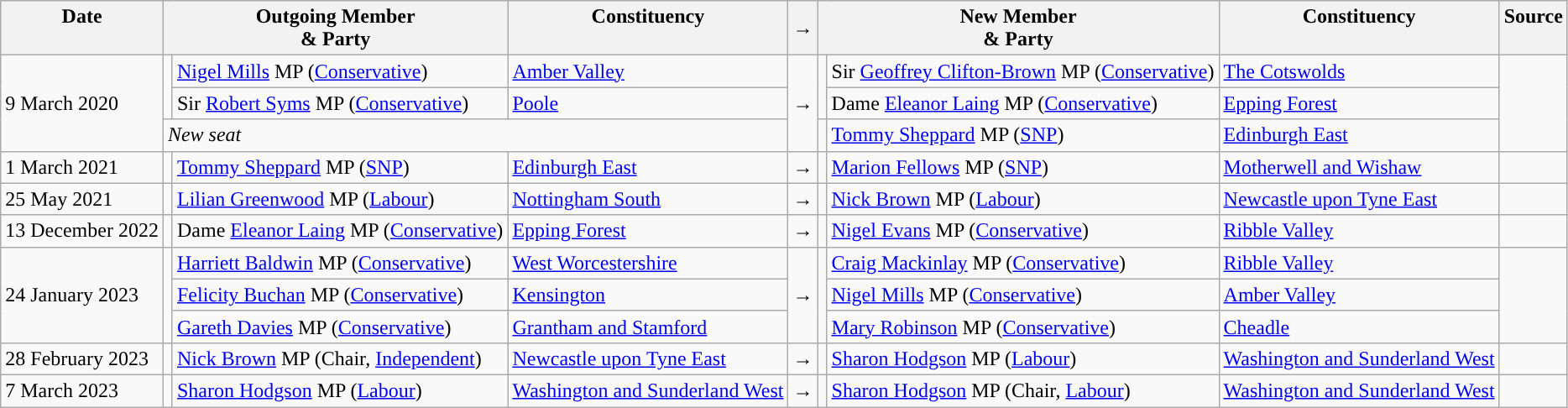<table class="wikitable">
<tr>
<th valign="top">Date</th>
<th colspan="2" valign="top">Outgoing Member<br>& Party</th>
<th valign="top">Constituency</th>
<th>→</th>
<th colspan="2" valign="top">New Member<br>& Party</th>
<th valign="top">Constituency</th>
<th valign="top">Source</th>
</tr>
<tr>
<td rowspan=3 nowrap>9 March 2020</td>
<td rowspan=2 style="color:inherit;background:"></td>
<td><a href='#'>Nigel Mills</a> MP (<a href='#'>Conservative</a>)</td>
<td><a href='#'>Amber Valley</a></td>
<td rowspan=3>→</td>
<td rowspan=2 style="color:inherit;background:"></td>
<td>Sir <a href='#'>Geoffrey Clifton-Brown</a> MP (<a href='#'>Conservative</a>)</td>
<td><a href='#'>The Cotswolds</a></td>
<td rowspan=3></td>
</tr>
<tr>
<td>Sir <a href='#'>Robert Syms</a> MP (<a href='#'>Conservative</a>)</td>
<td><a href='#'>Poole</a></td>
<td>Dame <a href='#'>Eleanor Laing</a> MP (<a href='#'>Conservative</a>)</td>
<td><a href='#'>Epping Forest</a></td>
</tr>
<tr>
<td colspan=3><em>New seat</em></td>
<td style="color:inherit;background:"></td>
<td><a href='#'>Tommy Sheppard</a> MP (<a href='#'>SNP</a>)</td>
<td><a href='#'>Edinburgh East</a></td>
</tr>
<tr>
<td nowrap>1 March 2021</td>
<td style="color:inherit;background:"></td>
<td><a href='#'>Tommy Sheppard</a> MP (<a href='#'>SNP</a>)</td>
<td><a href='#'>Edinburgh East</a></td>
<td>→</td>
<td style="color:inherit;background:"></td>
<td><a href='#'>Marion Fellows</a> MP (<a href='#'>SNP</a>)</td>
<td><a href='#'>Motherwell and Wishaw</a></td>
<td></td>
</tr>
<tr>
<td nowrap>25 May 2021</td>
<td style="color:inherit;background:"></td>
<td><a href='#'>Lilian Greenwood</a> MP (<a href='#'>Labour</a>)</td>
<td><a href='#'>Nottingham South</a></td>
<td>→</td>
<td style="color:inherit;background:"></td>
<td><a href='#'>Nick Brown</a> MP (<a href='#'>Labour</a>)</td>
<td><a href='#'>Newcastle upon Tyne East</a></td>
<td></td>
</tr>
<tr>
<td nowrap>13 December 2022</td>
<td style="color:inherit;background:"></td>
<td>Dame <a href='#'>Eleanor Laing</a> MP (<a href='#'>Conservative</a>)</td>
<td><a href='#'>Epping Forest</a></td>
<td>→</td>
<td style="color:inherit;background:"></td>
<td><a href='#'>Nigel Evans</a> MP (<a href='#'>Conservative</a>)</td>
<td><a href='#'>Ribble Valley</a></td>
<td></td>
</tr>
<tr>
<td nowrap rowspan=3>24 January 2023</td>
<td rowspan=3 style="color:inherit;background:"></td>
<td><a href='#'>Harriett Baldwin</a> MP (<a href='#'>Conservative</a>)</td>
<td><a href='#'>West Worcestershire</a></td>
<td rowspan=3>→</td>
<td rowspan=3 style="color:inherit;background:"></td>
<td><a href='#'>Craig Mackinlay</a> MP (<a href='#'>Conservative</a>)</td>
<td><a href='#'>Ribble Valley</a></td>
<td rowspan=3></td>
</tr>
<tr>
<td><a href='#'>Felicity Buchan</a> MP (<a href='#'>Conservative</a>)</td>
<td><a href='#'>Kensington</a></td>
<td><a href='#'>Nigel Mills</a> MP (<a href='#'>Conservative</a>)</td>
<td><a href='#'>Amber Valley</a></td>
</tr>
<tr>
<td><a href='#'>Gareth Davies</a> MP (<a href='#'>Conservative</a>)</td>
<td><a href='#'>Grantham and Stamford</a></td>
<td><a href='#'>Mary Robinson</a> MP (<a href='#'>Conservative</a>)</td>
<td><a href='#'>Cheadle</a></td>
</tr>
<tr>
<td nowrap>28 February 2023</td>
<td style="color:inherit;background:"></td>
<td><a href='#'>Nick Brown</a> MP (Chair, <a href='#'>Independent</a>)</td>
<td><a href='#'>Newcastle upon Tyne East</a></td>
<td>→</td>
<td style="color:inherit;background:"></td>
<td><a href='#'>Sharon Hodgson</a> MP (<a href='#'>Labour</a>)</td>
<td><a href='#'>Washington and Sunderland West</a></td>
<td></td>
</tr>
<tr>
<td nowrap>7 March 2023</td>
<td style="color:inherit;background:"></td>
<td><a href='#'>Sharon Hodgson</a> MP (<a href='#'>Labour</a>)</td>
<td><a href='#'>Washington and Sunderland West</a></td>
<td>→</td>
<td style="color:inherit;background:"></td>
<td><a href='#'>Sharon Hodgson</a> MP (Chair, <a href='#'>Labour</a>)</td>
<td><a href='#'>Washington and Sunderland West</a></td>
<td></td>
</tr>
</table>
